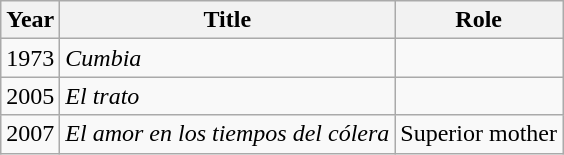<table class="wikitable sortable">
<tr>
<th>Year</th>
<th>Title</th>
<th>Role</th>
</tr>
<tr>
<td>1973</td>
<td><em>Cumbia</em></td>
<td></td>
</tr>
<tr>
<td>2005</td>
<td><em>El trato</em></td>
<td></td>
</tr>
<tr>
<td>2007</td>
<td><em>El amor en los tiempos del cólera</em></td>
<td>Superior mother</td>
</tr>
</table>
